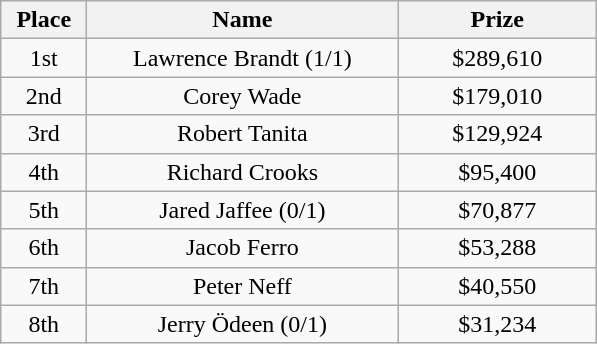<table class="wikitable">
<tr>
<th width="50">Place</th>
<th width="200">Name</th>
<th width="125">Prize</th>
</tr>
<tr>
<td align = "center">1st</td>
<td align = "center"> Lawrence Brandt (1/1)</td>
<td align = "center">$289,610</td>
</tr>
<tr>
<td align = "center">2nd</td>
<td align = "center"> Corey Wade</td>
<td align = "center">$179,010</td>
</tr>
<tr>
<td align = "center">3rd</td>
<td align = "center"> Robert Tanita</td>
<td align = "center">$129,924</td>
</tr>
<tr>
<td align = "center">4th</td>
<td align = "center"> Richard Crooks</td>
<td align = "center">$95,400</td>
</tr>
<tr>
<td align = "center">5th</td>
<td align = "center"> Jared Jaffee (0/1)</td>
<td align = "center">$70,877</td>
</tr>
<tr>
<td align = "center">6th</td>
<td align = "center"> Jacob Ferro</td>
<td align = "center">$53,288</td>
</tr>
<tr>
<td align = "center">7th</td>
<td align = "center"> Peter Neff</td>
<td align = "center">$40,550</td>
</tr>
<tr>
<td align = "center">8th</td>
<td align = "center"> Jerry Ödeen (0/1)</td>
<td align = "center">$31,234</td>
</tr>
</table>
